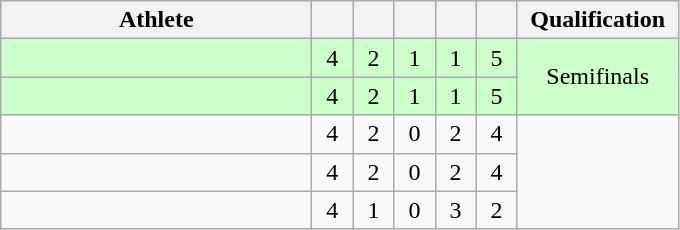<table class="wikitable sortable" style="text-align:center">
<tr>
<th width=200>Athlete</th>
<th width=20></th>
<th width=20></th>
<th width=20></th>
<th width=20></th>
<th width=20></th>
<th width=100>Qualification</th>
</tr>
<tr bgcolor="#ccffcc">
<td style="text-align:left;"></td>
<td>4</td>
<td>2</td>
<td>1</td>
<td>1</td>
<td>5</td>
<td rowspan="2">Semifinals</td>
</tr>
<tr bgcolor="#ccffcc">
<td style="text-align:left;"></td>
<td>4</td>
<td>2</td>
<td>1</td>
<td>1</td>
<td>5</td>
</tr>
<tr>
<td style="text-align:left;"></td>
<td>4</td>
<td>2</td>
<td>0</td>
<td>2</td>
<td>4</td>
<td rowspan="3" colspan="3" align="center" style="vertical-align:middle;"></td>
</tr>
<tr>
<td style="text-align:left;"></td>
<td>4</td>
<td>2</td>
<td>0</td>
<td>2</td>
<td>4</td>
</tr>
<tr>
<td style="text-align:left;"></td>
<td>4</td>
<td>1</td>
<td>0</td>
<td>3</td>
<td>2</td>
</tr>
</table>
